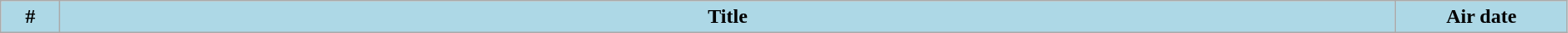<table class="wikitable plainrowheaders" style="width:99%; background:#fff;">
<tr>
<th style="background:#add8e6; width:40px;">#</th>
<th style="background: #add8e6;">Title</th>
<th style="background:#add8e6; width:130px;">Air date<br>


</th>
</tr>
</table>
